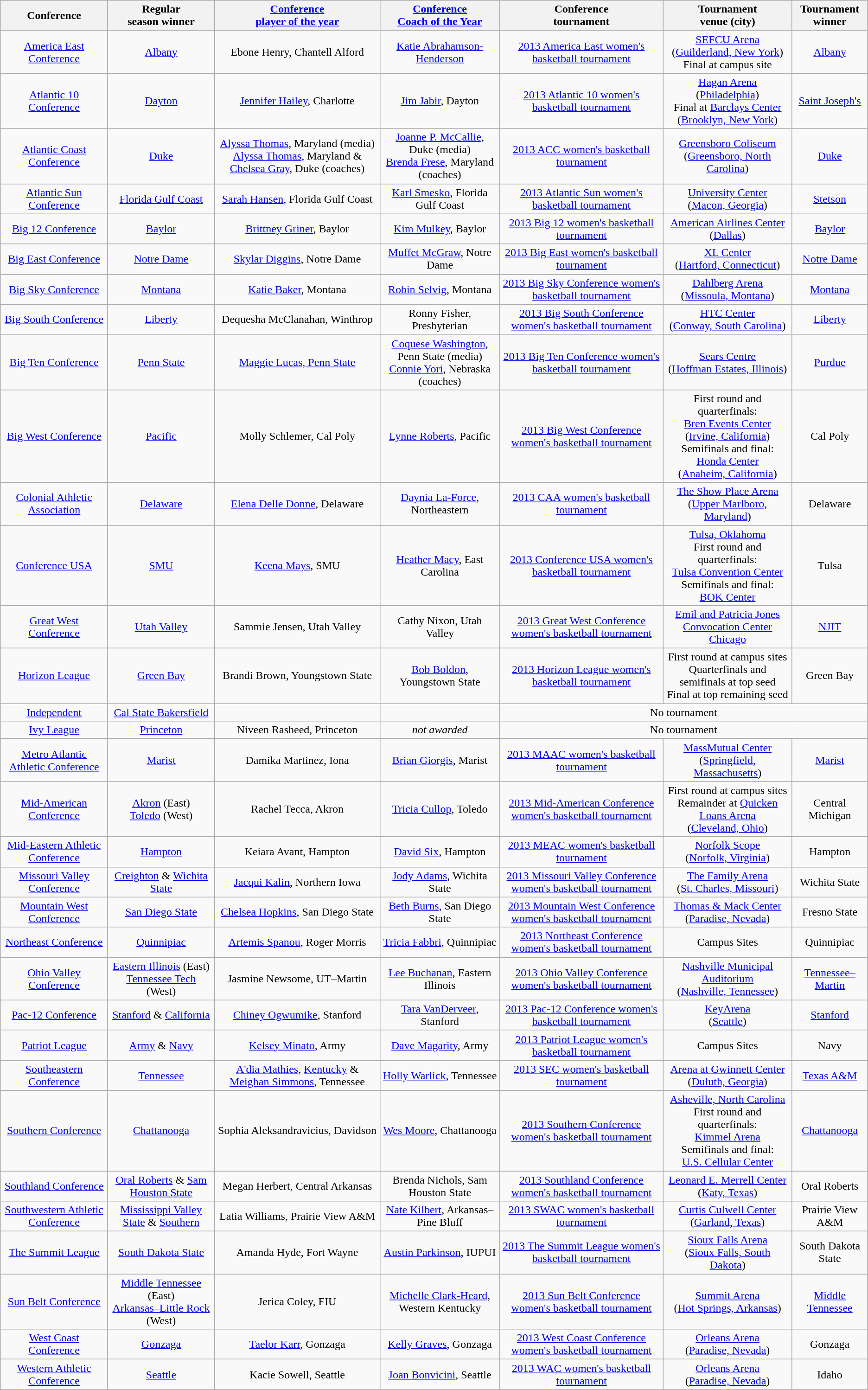<table class="wikitable" style="text-align:center;">
<tr>
<th>Conference</th>
<th>Regular <br> season winner</th>
<th><a href='#'>Conference <br> player of the year</a></th>
<th><a href='#'>Conference <br> Coach of the Year</a></th>
<th>Conference <br> tournament</th>
<th>Tournament <br> venue (city)</th>
<th>Tournament <br> winner</th>
</tr>
<tr>
<td><a href='#'>America East Conference</a></td>
<td><a href='#'>Albany</a></td>
<td>Ebone Henry, Chantell Alford</td>
<td><a href='#'>Katie Abrahamson-Henderson</a></td>
<td><a href='#'>2013 America East women's basketball tournament</a></td>
<td><a href='#'>SEFCU Arena</a> <br>(<a href='#'>Guilderland, New York</a>) <br>Final at campus site</td>
<td><a href='#'>Albany</a></td>
</tr>
<tr>
<td><a href='#'>Atlantic 10 Conference</a></td>
<td><a href='#'>Dayton</a></td>
<td><a href='#'>Jennifer Hailey</a>, Charlotte</td>
<td><a href='#'>Jim Jabir</a>, Dayton</td>
<td><a href='#'>2013 Atlantic 10 women's basketball tournament</a></td>
<td><a href='#'>Hagan Arena</a><br>(<a href='#'>Philadelphia</a>)<br>Final at <a href='#'>Barclays Center</a><br>(<a href='#'>Brooklyn, New York</a>)</td>
<td><a href='#'>Saint Joseph's</a></td>
</tr>
<tr>
<td><a href='#'>Atlantic Coast Conference</a></td>
<td><a href='#'>Duke</a></td>
<td><a href='#'>Alyssa Thomas</a>, Maryland (media)<br><a href='#'>Alyssa Thomas</a>, Maryland & <a href='#'>Chelsea Gray</a>, Duke (coaches)</td>
<td><a href='#'>Joanne P. McCallie</a>, Duke (media)<br><a href='#'>Brenda Frese</a>, Maryland (coaches)</td>
<td><a href='#'>2013 ACC women's basketball tournament</a></td>
<td><a href='#'>Greensboro Coliseum</a><br>(<a href='#'>Greensboro, North Carolina</a>)</td>
<td><a href='#'>Duke</a></td>
</tr>
<tr>
<td><a href='#'>Atlantic Sun Conference</a></td>
<td><a href='#'>Florida Gulf Coast</a></td>
<td><a href='#'>Sarah Hansen</a>, Florida Gulf Coast</td>
<td><a href='#'>Karl Smesko</a>, Florida Gulf Coast</td>
<td><a href='#'>2013 Atlantic Sun women's basketball tournament</a></td>
<td><a href='#'>University Center</a><br>(<a href='#'>Macon, Georgia</a>)</td>
<td><a href='#'>Stetson</a></td>
</tr>
<tr>
<td><a href='#'>Big 12 Conference</a></td>
<td><a href='#'>Baylor</a></td>
<td><a href='#'>Brittney Griner</a>, Baylor</td>
<td><a href='#'>Kim Mulkey</a>, Baylor</td>
<td><a href='#'>2013 Big 12 women's basketball tournament</a></td>
<td><a href='#'>American Airlines Center</a><br>(<a href='#'>Dallas</a>)</td>
<td><a href='#'>Baylor</a></td>
</tr>
<tr>
<td><a href='#'>Big East Conference</a></td>
<td><a href='#'>Notre Dame</a></td>
<td><a href='#'>Skylar Diggins</a>, Notre Dame</td>
<td><a href='#'>Muffet McGraw</a>, Notre Dame</td>
<td><a href='#'>2013 Big East women's basketball tournament</a></td>
<td><a href='#'>XL Center</a><br>(<a href='#'>Hartford, Connecticut</a>)</td>
<td><a href='#'>Notre Dame</a></td>
</tr>
<tr>
<td><a href='#'>Big Sky Conference</a></td>
<td><a href='#'>Montana</a></td>
<td><a href='#'>Katie Baker</a>, Montana</td>
<td><a href='#'>Robin Selvig</a>, Montana</td>
<td><a href='#'>2013 Big Sky Conference women's basketball tournament</a></td>
<td><a href='#'>Dahlberg Arena</a><br>(<a href='#'>Missoula, Montana</a>)</td>
<td><a href='#'>Montana</a></td>
</tr>
<tr>
<td><a href='#'>Big South Conference</a></td>
<td><a href='#'>Liberty</a></td>
<td>Dequesha McClanahan, Winthrop</td>
<td>Ronny Fisher, Presbyterian</td>
<td><a href='#'>2013 Big South Conference women's basketball tournament</a></td>
<td><a href='#'>HTC Center</a><br>(<a href='#'>Conway, South Carolina</a>)</td>
<td><a href='#'>Liberty</a></td>
</tr>
<tr>
<td><a href='#'>Big Ten Conference</a></td>
<td><a href='#'>Penn State</a></td>
<td><a href='#'>Maggie Lucas, Penn State</a></td>
<td><a href='#'>Coquese Washington</a>, Penn State (media)<br><a href='#'>Connie Yori</a>, Nebraska<br>(coaches)</td>
<td><a href='#'>2013 Big Ten Conference women's basketball tournament</a></td>
<td><a href='#'>Sears Centre</a><br>(<a href='#'>Hoffman Estates, Illinois</a>)</td>
<td><a href='#'>Purdue</a></td>
</tr>
<tr>
<td><a href='#'>Big West Conference</a></td>
<td><a href='#'>Pacific</a></td>
<td>Molly Schlemer, Cal Poly</td>
<td><a href='#'>Lynne Roberts</a>, Pacific</td>
<td><a href='#'>2013 Big West Conference women's basketball tournament</a></td>
<td>First round and quarterfinals:<br><a href='#'>Bren Events Center</a><br>(<a href='#'>Irvine, California</a>)<br>Semifinals and final:<br><a href='#'>Honda Center</a><br>(<a href='#'>Anaheim, California</a>)</td>
<td>Cal Poly</td>
</tr>
<tr>
<td><a href='#'>Colonial Athletic Association</a></td>
<td><a href='#'>Delaware</a></td>
<td><a href='#'>Elena Delle Donne</a>, Delaware</td>
<td><a href='#'>Daynia La-Force</a>, Northeastern</td>
<td><a href='#'>2013 CAA women's basketball tournament</a></td>
<td><a href='#'>The Show Place Arena</a><br>(<a href='#'>Upper Marlboro, Maryland</a>)</td>
<td>Delaware</td>
</tr>
<tr>
<td><a href='#'>Conference USA</a></td>
<td><a href='#'>SMU</a></td>
<td><a href='#'>Keena Mays</a>, SMU</td>
<td><a href='#'>Heather Macy</a>, East Carolina</td>
<td><a href='#'>2013 Conference USA women's basketball tournament</a></td>
<td><a href='#'>Tulsa, Oklahoma</a><br>First round and quarterfinals:<br><a href='#'>Tulsa Convention Center</a><br>Semifinals and final:<br><a href='#'>BOK Center</a></td>
<td>Tulsa</td>
</tr>
<tr>
<td><a href='#'>Great West Conference</a></td>
<td><a href='#'>Utah Valley</a></td>
<td>Sammie Jensen, Utah Valley</td>
<td>Cathy Nixon, Utah Valley</td>
<td><a href='#'>2013 Great West Conference women's basketball tournament</a></td>
<td><a href='#'>Emil and Patricia Jones Convocation Center</a> <br> <a href='#'>Chicago</a></td>
<td><a href='#'>NJIT</a></td>
</tr>
<tr>
<td><a href='#'>Horizon League</a></td>
<td><a href='#'>Green Bay</a></td>
<td>Brandi Brown, Youngstown State</td>
<td><a href='#'>Bob Boldon</a>, Youngstown State</td>
<td><a href='#'>2013 Horizon League women's basketball tournament</a></td>
<td>First round at campus sites<br>Quarterfinals and semifinals at top seed<br>Final at top remaining seed</td>
<td>Green Bay</td>
</tr>
<tr>
<td><a href='#'>Independent</a></td>
<td><a href='#'>Cal State Bakersfield</a></td>
<td></td>
<td></td>
<td colspan=3>No tournament</td>
</tr>
<tr>
<td><a href='#'>Ivy League</a></td>
<td><a href='#'>Princeton</a></td>
<td>Niveen Rasheed, Princeton</td>
<td><em>not awarded</em></td>
<td colspan=3>No tournament</td>
</tr>
<tr>
<td><a href='#'>Metro Atlantic Athletic Conference</a></td>
<td><a href='#'>Marist</a></td>
<td>Damika Martinez, Iona</td>
<td><a href='#'>Brian Giorgis</a>, Marist</td>
<td><a href='#'>2013 MAAC women's basketball tournament</a></td>
<td><a href='#'>MassMutual Center</a><br>(<a href='#'>Springfield, Massachusetts</a>)</td>
<td><a href='#'>Marist</a></td>
</tr>
<tr>
<td><a href='#'>Mid-American Conference</a></td>
<td><a href='#'>Akron</a> (East) <br> <a href='#'>Toledo</a> (West)</td>
<td>Rachel Tecca, Akron</td>
<td><a href='#'>Tricia Cullop</a>, Toledo</td>
<td><a href='#'>2013 Mid-American Conference women's basketball tournament</a></td>
<td>First round at campus sites<br> Remainder at <a href='#'>Quicken Loans Arena</a><br>(<a href='#'>Cleveland, Ohio</a>)</td>
<td>Central Michigan</td>
</tr>
<tr>
<td><a href='#'>Mid-Eastern Athletic Conference</a></td>
<td><a href='#'>Hampton</a></td>
<td>Keiara Avant, Hampton</td>
<td><a href='#'>David Six</a>, Hampton</td>
<td><a href='#'>2013 MEAC women's basketball tournament</a></td>
<td><a href='#'>Norfolk Scope</a><br>(<a href='#'>Norfolk, Virginia</a>)</td>
<td>Hampton</td>
</tr>
<tr>
<td><a href='#'>Missouri Valley Conference</a></td>
<td><a href='#'>Creighton</a> & <a href='#'>Wichita State</a></td>
<td><a href='#'>Jacqui Kalin</a>, Northern Iowa</td>
<td><a href='#'>Jody Adams</a>, Wichita State</td>
<td><a href='#'>2013 Missouri Valley Conference women's basketball tournament</a></td>
<td><a href='#'>The Family Arena</a><br>(<a href='#'>St. Charles, Missouri</a>)</td>
<td>Wichita State</td>
</tr>
<tr>
<td><a href='#'>Mountain West Conference</a></td>
<td><a href='#'>San Diego State</a></td>
<td><a href='#'>Chelsea Hopkins</a>, San Diego State</td>
<td><a href='#'>Beth Burns</a>, San Diego State</td>
<td><a href='#'>2013 Mountain West Conference women's basketball tournament</a></td>
<td><a href='#'>Thomas & Mack Center</a><br>(<a href='#'>Paradise, Nevada</a>)</td>
<td>Fresno State</td>
</tr>
<tr>
<td><a href='#'>Northeast Conference</a></td>
<td><a href='#'>Quinnipiac</a></td>
<td><a href='#'>Artemis Spanou</a>, Roger Morris</td>
<td><a href='#'>Tricia Fabbri</a>, Quinnipiac</td>
<td><a href='#'>2013 Northeast Conference women's basketball tournament</a></td>
<td>Campus Sites</td>
<td>Quinnipiac</td>
</tr>
<tr>
<td><a href='#'>Ohio Valley Conference</a></td>
<td><a href='#'>Eastern Illinois</a> (East) <br><a href='#'>Tennessee Tech</a> (West)</td>
<td>Jasmine Newsome, UT–Martin</td>
<td><a href='#'>Lee Buchanan</a>, Eastern Illinois</td>
<td><a href='#'>2013 Ohio Valley Conference women's basketball tournament</a></td>
<td><a href='#'>Nashville Municipal Auditorium</a><br>(<a href='#'>Nashville, Tennessee</a>)</td>
<td><a href='#'>Tennessee–Martin</a></td>
</tr>
<tr>
<td><a href='#'>Pac-12 Conference</a></td>
<td><a href='#'>Stanford</a> & <a href='#'>California</a></td>
<td><a href='#'>Chiney Ogwumike</a>, Stanford</td>
<td><a href='#'>Tara VanDerveer</a>, Stanford</td>
<td><a href='#'>2013 Pac-12 Conference women's basketball tournament</a></td>
<td><a href='#'>KeyArena</a><br>(<a href='#'>Seattle</a>)</td>
<td><a href='#'>Stanford</a></td>
</tr>
<tr>
<td><a href='#'>Patriot League</a></td>
<td><a href='#'>Army</a> & <a href='#'>Navy</a></td>
<td><a href='#'>Kelsey Minato</a>, Army</td>
<td><a href='#'>Dave Magarity</a>, Army</td>
<td><a href='#'>2013 Patriot League women's basketball tournament</a></td>
<td>Campus Sites</td>
<td>Navy</td>
</tr>
<tr>
<td><a href='#'>Southeastern Conference</a></td>
<td><a href='#'>Tennessee</a></td>
<td><a href='#'>A'dia Mathies</a>, <a href='#'>Kentucky</a> & <a href='#'>Meighan Simmons</a>, Tennessee</td>
<td><a href='#'>Holly Warlick</a>, Tennessee</td>
<td><a href='#'>2013 SEC women's basketball tournament</a></td>
<td><a href='#'>Arena at Gwinnett Center</a><br>(<a href='#'>Duluth, Georgia</a>)</td>
<td><a href='#'>Texas A&M</a></td>
</tr>
<tr>
<td><a href='#'>Southern Conference</a></td>
<td><a href='#'>Chattanooga</a></td>
<td>Sophia Aleksandravicius, Davidson</td>
<td><a href='#'>Wes Moore</a>, Chattanooga</td>
<td><a href='#'>2013 Southern Conference women's basketball tournament</a></td>
<td><a href='#'>Asheville, North Carolina</a><br>First round and quarterfinals:<br><a href='#'>Kimmel Arena</a><br>Semifinals and final:<br><a href='#'>U.S. Cellular Center</a><br></td>
<td><a href='#'>Chattanooga</a></td>
</tr>
<tr>
<td><a href='#'>Southland Conference</a></td>
<td><a href='#'>Oral Roberts</a> & <a href='#'>Sam Houston State</a></td>
<td>Megan Herbert, Central Arkansas</td>
<td>Brenda Nichols, Sam Houston State</td>
<td><a href='#'>2013 Southland Conference women's basketball tournament</a></td>
<td><a href='#'>Leonard E. Merrell Center</a><br>(<a href='#'>Katy, Texas</a>)</td>
<td>Oral Roberts</td>
</tr>
<tr>
<td><a href='#'>Southwestern Athletic Conference</a></td>
<td><a href='#'>Mississippi Valley State</a> & <a href='#'>Southern</a></td>
<td>Latia Williams, Prairie View A&M</td>
<td><a href='#'>Nate Kilbert</a>, Arkansas–Pine Bluff</td>
<td><a href='#'>2013 SWAC women's basketball tournament</a></td>
<td><a href='#'>Curtis Culwell Center</a><br>(<a href='#'>Garland, Texas</a>)</td>
<td>Prairie View A&M</td>
</tr>
<tr>
<td><a href='#'>The Summit League</a></td>
<td><a href='#'>South Dakota State</a></td>
<td>Amanda Hyde, Fort Wayne</td>
<td><a href='#'>Austin Parkinson</a>, IUPUI</td>
<td><a href='#'>2013 The Summit League women's basketball tournament</a></td>
<td><a href='#'>Sioux Falls Arena</a><br>(<a href='#'>Sioux Falls, South Dakota</a>)</td>
<td>South Dakota State</td>
</tr>
<tr>
<td><a href='#'>Sun Belt Conference</a></td>
<td><a href='#'>Middle Tennessee</a> (East)<br><a href='#'>Arkansas–Little Rock</a> (West)</td>
<td>Jerica Coley, FIU</td>
<td><a href='#'>Michelle Clark-Heard</a>, Western Kentucky</td>
<td><a href='#'>2013 Sun Belt Conference women's basketball tournament</a></td>
<td><a href='#'>Summit Arena</a><br>(<a href='#'>Hot Springs, Arkansas</a>)</td>
<td><a href='#'>Middle Tennessee</a></td>
</tr>
<tr>
<td><a href='#'>West Coast Conference</a></td>
<td><a href='#'>Gonzaga</a></td>
<td><a href='#'>Taelor Karr</a>, Gonzaga</td>
<td><a href='#'>Kelly Graves</a>, Gonzaga</td>
<td><a href='#'>2013 West Coast Conference women's basketball tournament</a></td>
<td><a href='#'>Orleans Arena</a><br>(<a href='#'>Paradise, Nevada</a>)</td>
<td>Gonzaga</td>
</tr>
<tr>
<td><a href='#'>Western Athletic Conference</a></td>
<td><a href='#'>Seattle</a></td>
<td>Kacie Sowell, Seattle</td>
<td><a href='#'>Joan Bonvicini</a>, Seattle</td>
<td><a href='#'>2013 WAC women's basketball tournament</a></td>
<td><a href='#'>Orleans Arena</a><br>(<a href='#'>Paradise, Nevada</a>)</td>
<td>Idaho</td>
</tr>
</table>
